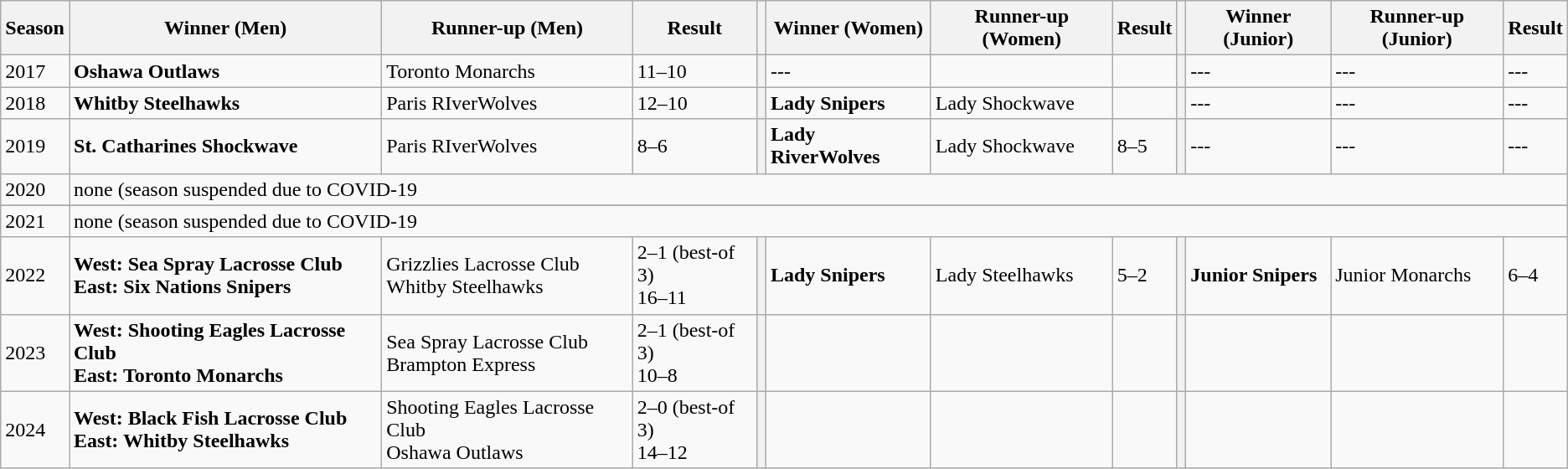<table class="wikitable">
<tr>
<th>Season</th>
<th>Winner (Men)</th>
<th>Runner-up (Men)</th>
<th>Result</th>
<th></th>
<th>Winner (Women)</th>
<th>Runner-up (Women)</th>
<th>Result</th>
<th></th>
<th>Winner (Junior)</th>
<th>Runner-up (Junior)</th>
<th>Result</th>
</tr>
<tr>
<td>2017</td>
<td><strong>Oshawa Outlaws</strong></td>
<td>Toronto Monarchs</td>
<td>11–10</td>
<th></th>
<td>---</td>
<td></td>
<td></td>
<th></th>
<td>---</td>
<td>---</td>
<td>---</td>
</tr>
<tr>
<td>2018</td>
<td><strong>Whitby Steelhawks</strong></td>
<td>Paris RIverWolves</td>
<td>12–10</td>
<th></th>
<td><strong>Lady Snipers</strong></td>
<td>Lady Shockwave</td>
<td></td>
<th></th>
<td>---</td>
<td>---</td>
<td>---</td>
</tr>
<tr>
<td>2019</td>
<td><strong>St. Catharines Shockwave</strong></td>
<td>Paris RIverWolves</td>
<td>8–6</td>
<th></th>
<td><strong>Lady RiverWolves</strong></td>
<td>Lady Shockwave</td>
<td>8–5</td>
<th></th>
<td>---</td>
<td>---</td>
<td>---</td>
</tr>
<tr>
<td>2020</td>
<td colspan="11">none (season suspended due to COVID-19</td>
</tr>
<tr>
</tr>
<tr>
<td>2021</td>
<td colspan="11">none (season suspended due to COVID-19</td>
</tr>
<tr>
<td>2022</td>
<td><strong>West: Sea Spray Lacrosse Club</strong><br><strong>East: Six Nations Snipers</strong></td>
<td>Grizzlies Lacrosse Club<br>Whitby Steelhawks</td>
<td>2–1 (best-of 3)<br>16–11</td>
<th></th>
<td><strong>Lady Snipers</strong></td>
<td>Lady Steelhawks</td>
<td>5–2</td>
<th></th>
<td><strong>Junior Snipers</strong></td>
<td>Junior Monarchs</td>
<td>6–4</td>
</tr>
<tr>
<td>2023</td>
<td><strong>West: Shooting Eagles Lacrosse Club</strong><br><strong>East: Toronto Monarchs</strong></td>
<td>Sea Spray Lacrosse Club<br>Brampton Express</td>
<td>2–1 (best-of 3)<br>10–8</td>
<th></th>
<td></td>
<td></td>
<td></td>
<th></th>
<td></td>
<td></td>
<td></td>
</tr>
<tr>
<td>2024</td>
<td><strong>West: Black Fish Lacrosse Club</strong><br><strong>East: Whitby Steelhawks</strong></td>
<td>Shooting Eagles Lacrosse Club<br>Oshawa Outlaws</td>
<td>2–0 (best-of 3)<br>14–12</td>
<th></th>
<td></td>
<td></td>
<td></td>
<th></th>
<td></td>
<td></td>
<td></td>
</tr>
</table>
